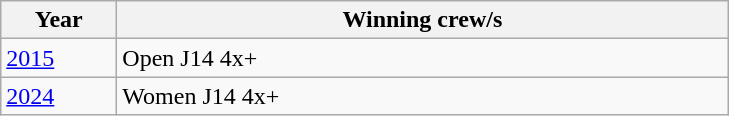<table class="wikitable">
<tr>
<th width=70>Year</th>
<th width=400>Winning crew/s</th>
</tr>
<tr>
<td><a href='#'>2015</a></td>
<td>Open J14 4x+ </td>
</tr>
<tr>
<td><a href='#'>2024</a></td>
<td>Women J14 4x+</td>
</tr>
</table>
